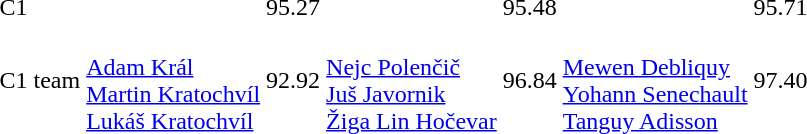<table>
<tr>
<td>C1</td>
<td></td>
<td>95.27</td>
<td></td>
<td>95.48</td>
<td></td>
<td>95.71</td>
</tr>
<tr>
<td>C1 team</td>
<td><br><a href='#'>Adam Král</a><br><a href='#'>Martin Kratochvíl</a><br><a href='#'>Lukáš Kratochvíl</a></td>
<td>92.92</td>
<td><br><a href='#'>Nejc Polenčič</a><br><a href='#'>Juš Javornik</a><br><a href='#'>Žiga Lin Hočevar</a></td>
<td>96.84</td>
<td><br><a href='#'>Mewen Debliquy</a><br><a href='#'>Yohann Senechault</a><br><a href='#'>Tanguy Adisson</a></td>
<td>97.40</td>
</tr>
</table>
